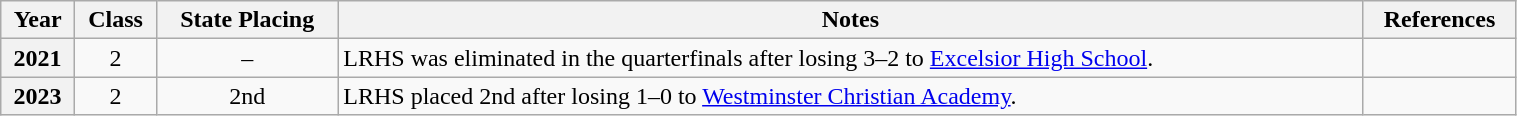<table class="wikitable sortable mw-collapsible mw-collapsed" style="text-align: center; width: 80%;">
<tr>
<th scope=col>Year</th>
<th scope=col class=unsortable>Class</th>
<th scope=col>State Placing</th>
<th scope=col class=unsortable>Notes</th>
<th scope=col class=unsortable>References</th>
</tr>
<tr>
<th scope=row>2021</th>
<td>2</td>
<td>–</td>
<td align=left>LRHS was eliminated in the quarterfinals after losing 3–2 to <a href='#'>Excelsior High School</a>.</td>
<td></td>
</tr>
<tr>
<th scope=row>2023</th>
<td>2</td>
<td>2nd</td>
<td align=left>LRHS placed 2nd after losing 1–0 to <a href='#'>Westminster Christian Academy</a>.</td>
<td></td>
</tr>
</table>
